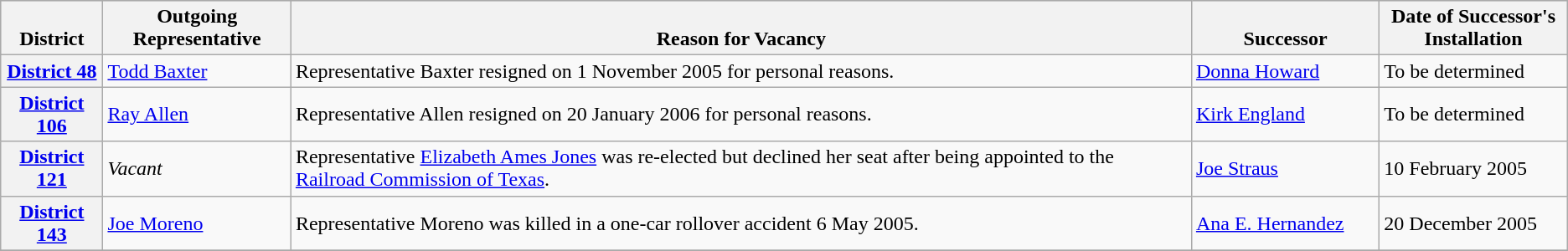<table class="wikitable">
<tr bgcolor="#cccccc" align="center" valign="bottom">
<th>District</th>
<th width=12%>Outgoing Representative</th>
<th>Reason for Vacancy</th>
<th width=12%>Successor</th>
<th width=12%>Date of Successor's Installation</th>
</tr>
<tr>
<th><a href='#'>District 48</a></th>
<td><a href='#'>Todd Baxter</a></td>
<td>Representative Baxter resigned on 1 November 2005 for personal reasons.</td>
<td><a href='#'>Donna Howard</a></td>
<td>To be determined</td>
</tr>
<tr>
<th><a href='#'>District 106</a></th>
<td><a href='#'>Ray Allen</a></td>
<td>Representative Allen resigned on 20 January 2006 for personal reasons.</td>
<td><a href='#'>Kirk England</a></td>
<td>To be determined</td>
</tr>
<tr>
<th><a href='#'>District 121</a></th>
<td><em>Vacant</em></td>
<td>Representative <a href='#'>Elizabeth Ames Jones</a> was re-elected but declined her seat after being appointed to the <a href='#'>Railroad Commission of Texas</a>.</td>
<td><a href='#'>Joe Straus</a></td>
<td>10 February 2005</td>
</tr>
<tr>
<th><a href='#'>District 143</a></th>
<td><a href='#'>Joe Moreno</a></td>
<td>Representative Moreno was killed in a one-car rollover accident 6 May 2005.</td>
<td><a href='#'>Ana E. Hernandez</a></td>
<td>20 December 2005</td>
</tr>
<tr>
</tr>
</table>
